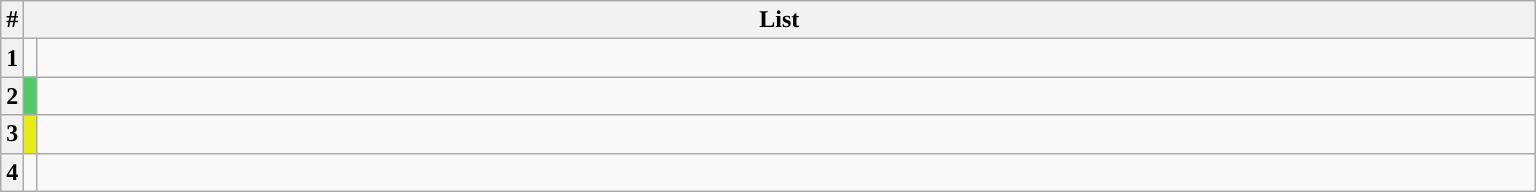<table class=wikitable>
<tr>
<th>#</th>
<th colspan=2 width=1000>List</th>
</tr>
<tr>
<th>1</th>
<td width="1"></td>
<td><br>



</td>
</tr>
<tr>
<th>2</th>
<td width="1" bgcolor="#4FCB68"></td>
<td><br>



</td>
</tr>
<tr>
<th>3</th>
<td width="1" bgcolor="#E7EB16"></td>
<td><br>



</td>
</tr>
<tr>
<th>4</th>
<td width="1"></td>
<td><br>



</td>
</tr>
</table>
